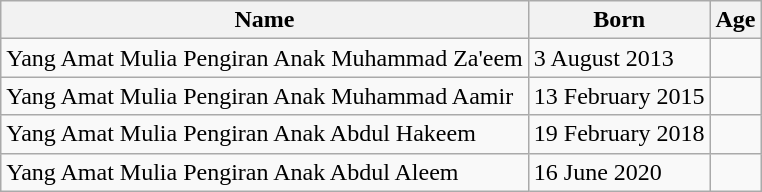<table class="wikitable">
<tr>
<th>Name</th>
<th>Born</th>
<th>Age</th>
</tr>
<tr>
<td>Yang Amat Mulia Pengiran Anak Muhammad Za'eem</td>
<td>3 August 2013</td>
<td></td>
</tr>
<tr>
<td>Yang Amat Mulia Pengiran Anak Muhammad Aamir</td>
<td>13 February 2015</td>
<td></td>
</tr>
<tr>
<td>Yang Amat Mulia Pengiran Anak Abdul Hakeem</td>
<td>19 February 2018</td>
<td></td>
</tr>
<tr>
<td>Yang Amat Mulia Pengiran Anak Abdul Aleem</td>
<td>16 June 2020</td>
<td></td>
</tr>
</table>
